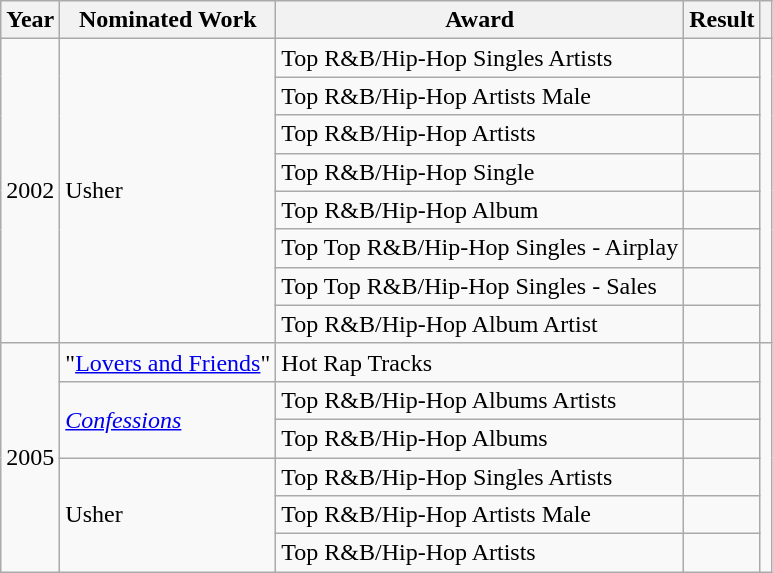<table class="wikitable">
<tr>
<th>Year</th>
<th>Nominated Work</th>
<th>Award</th>
<th>Result</th>
<th></th>
</tr>
<tr>
<td rowspan="8">2002</td>
<td rowspan="8">Usher</td>
<td>Top R&B/Hip-Hop Singles Artists</td>
<td></td>
<td style="text-align:center;" rowspan="8"></td>
</tr>
<tr>
<td>Top R&B/Hip-Hop Artists Male</td>
<td></td>
</tr>
<tr>
<td>Top R&B/Hip-Hop Artists</td>
<td></td>
</tr>
<tr>
<td>Top R&B/Hip-Hop Single</td>
<td></td>
</tr>
<tr>
<td>Top R&B/Hip-Hop Album</td>
<td></td>
</tr>
<tr>
<td>Top Top R&B/Hip-Hop Singles - Airplay</td>
<td></td>
</tr>
<tr>
<td>Top Top R&B/Hip-Hop Singles - Sales</td>
<td></td>
</tr>
<tr>
<td>Top R&B/Hip-Hop Album Artist</td>
<td></td>
</tr>
<tr>
<td rowspan="6">2005</td>
<td>"<a href='#'>Lovers and Friends</a>"</td>
<td>Hot Rap Tracks</td>
<td></td>
<td style="text-align:center;" rowspan="6"></td>
</tr>
<tr>
<td rowspan="2"><em><a href='#'>Confessions</a></em></td>
<td>Top R&B/Hip-Hop Albums Artists</td>
<td></td>
</tr>
<tr>
<td>Top R&B/Hip-Hop Albums</td>
<td></td>
</tr>
<tr>
<td rowspan="3">Usher</td>
<td>Top R&B/Hip-Hop Singles Artists</td>
<td></td>
</tr>
<tr>
<td>Top R&B/Hip-Hop Artists Male</td>
<td></td>
</tr>
<tr>
<td>Top R&B/Hip-Hop Artists</td>
<td></td>
</tr>
</table>
